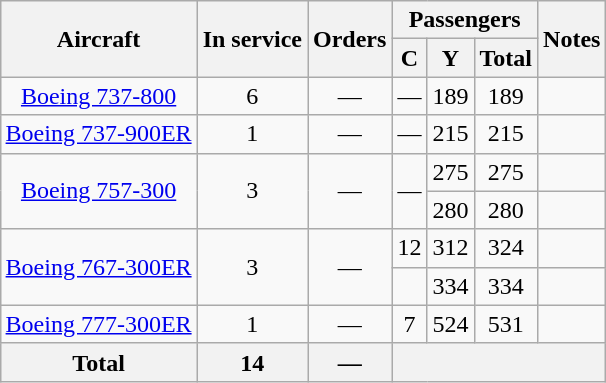<table class="wikitable" style="margin:1em auto; border-collapse:collapse;text-align:center;">
<tr>
<th rowspan="2">Aircraft</th>
<th rowspan="2">In service</th>
<th rowspan="2">Orders</th>
<th colspan="3">Passengers</th>
<th rowspan="2">Notes</th>
</tr>
<tr>
<th><abbr>C</abbr></th>
<th><abbr>Y</abbr></th>
<th>Total</th>
</tr>
<tr>
<td><a href='#'>Boeing 737-800</a></td>
<td>6</td>
<td>—</td>
<td>—</td>
<td>189</td>
<td>189</td>
<td></td>
</tr>
<tr>
<td><a href='#'>Boeing 737-900ER</a></td>
<td>1</td>
<td>—</td>
<td>—</td>
<td>215</td>
<td>215</td>
<td></td>
</tr>
<tr>
<td rowspan="2"><a href='#'>Boeing 757-300</a></td>
<td rowspan="2">3</td>
<td rowspan="2">—</td>
<td rowspan="2">—</td>
<td>275</td>
<td>275</td>
<td></td>
</tr>
<tr>
<td>280</td>
<td>280</td>
<td></td>
</tr>
<tr>
<td rowspan="2"><a href='#'>Boeing 767-300ER</a></td>
<td rowspan="2">3</td>
<td rowspan="2">—</td>
<td>12</td>
<td>312</td>
<td>324</td>
<td></td>
</tr>
<tr>
<td></td>
<td>334</td>
<td>334</td>
<td></td>
</tr>
<tr>
<td><a href='#'>Boeing 777-300ER</a></td>
<td>1</td>
<td>—</td>
<td>7</td>
<td>524</td>
<td>531</td>
<td></td>
</tr>
<tr>
<th>Total</th>
<th>14</th>
<th>—</th>
<th colspan="4"></th>
</tr>
</table>
